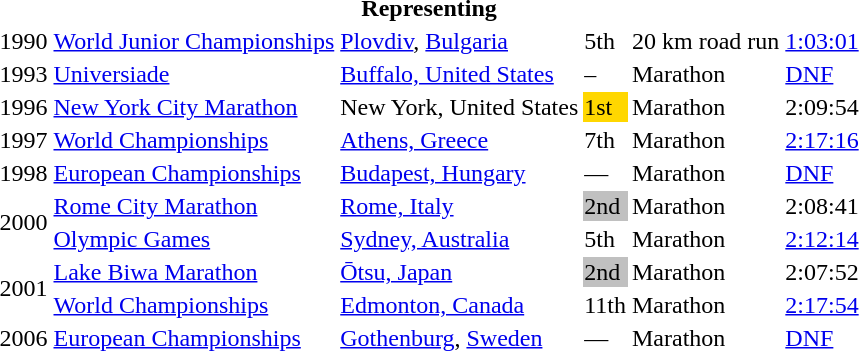<table>
<tr>
<th colspan="6">Representing </th>
</tr>
<tr>
<td>1990</td>
<td><a href='#'>World Junior Championships</a></td>
<td><a href='#'>Plovdiv</a>, <a href='#'>Bulgaria</a></td>
<td>5th</td>
<td>20 km road run</td>
<td><a href='#'>1:03:01</a></td>
</tr>
<tr>
<td>1993</td>
<td><a href='#'>Universiade</a></td>
<td><a href='#'>Buffalo, United States</a></td>
<td>–</td>
<td>Marathon</td>
<td><a href='#'>DNF</a></td>
</tr>
<tr>
<td>1996</td>
<td><a href='#'>New York City Marathon</a></td>
<td>New York, United States</td>
<td bgcolor="gold">1st</td>
<td>Marathon</td>
<td>2:09:54</td>
</tr>
<tr>
<td>1997</td>
<td><a href='#'>World Championships</a></td>
<td><a href='#'>Athens, Greece</a></td>
<td>7th</td>
<td>Marathon</td>
<td><a href='#'>2:17:16</a></td>
</tr>
<tr>
<td>1998</td>
<td><a href='#'>European Championships</a></td>
<td><a href='#'>Budapest, Hungary</a></td>
<td>—</td>
<td>Marathon</td>
<td><a href='#'>DNF</a></td>
</tr>
<tr>
<td rowspan=2>2000</td>
<td><a href='#'>Rome City Marathon</a></td>
<td><a href='#'>Rome, Italy</a></td>
<td bgcolor="silver">2nd</td>
<td>Marathon</td>
<td>2:08:41</td>
</tr>
<tr>
<td><a href='#'>Olympic Games</a></td>
<td><a href='#'>Sydney, Australia</a></td>
<td>5th</td>
<td>Marathon</td>
<td><a href='#'>2:12:14</a></td>
</tr>
<tr>
<td rowspan=2>2001</td>
<td><a href='#'>Lake Biwa Marathon</a></td>
<td><a href='#'>Ōtsu, Japan</a></td>
<td bgcolor="silver">2nd</td>
<td>Marathon</td>
<td>2:07:52</td>
</tr>
<tr>
<td><a href='#'>World Championships</a></td>
<td><a href='#'>Edmonton, Canada</a></td>
<td>11th</td>
<td>Marathon</td>
<td><a href='#'>2:17:54</a></td>
</tr>
<tr>
<td>2006</td>
<td><a href='#'>European Championships</a></td>
<td><a href='#'>Gothenburg</a>, <a href='#'>Sweden</a></td>
<td>—</td>
<td>Marathon</td>
<td><a href='#'>DNF</a></td>
</tr>
</table>
